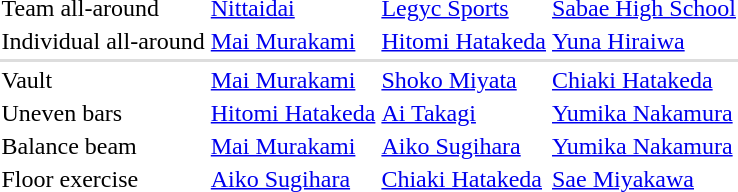<table>
<tr valign="top">
<td>Team all-around</td>
<td valign="middle"><a href='#'>Nittaidai</a></td>
<td valign="middle"><a href='#'>Legyc Sports</a></td>
<td valign="middle"><a href='#'>Sabae High School</a></td>
</tr>
<tr>
<td>Individual all-around</td>
<td><a href='#'>Mai Murakami</a><br></td>
<td><a href='#'>Hitomi Hatakeda</a><br></td>
<td><a href='#'>Yuna Hiraiwa</a><br></td>
</tr>
<tr bgcolor=#DDDDDD>
<td colspan=7></td>
</tr>
<tr>
<td>Vault</td>
<td><a href='#'>Mai Murakami</a><br></td>
<td><a href='#'>Shoko Miyata</a><br></td>
<td><a href='#'>Chiaki Hatakeda</a><br></td>
</tr>
<tr>
<td>Uneven bars</td>
<td><a href='#'>Hitomi Hatakeda</a><br></td>
<td><a href='#'>Ai Takagi</a><br></td>
<td><a href='#'>Yumika Nakamura</a><br></td>
</tr>
<tr>
<td>Balance beam</td>
<td><a href='#'>Mai Murakami</a><br></td>
<td><a href='#'>Aiko Sugihara</a><br></td>
<td><a href='#'>Yumika Nakamura</a><br></td>
</tr>
<tr>
<td>Floor exercise</td>
<td><a href='#'>Aiko Sugihara</a><br></td>
<td><a href='#'>Chiaki Hatakeda</a><br></td>
<td><a href='#'>Sae Miyakawa</a><br></td>
</tr>
</table>
